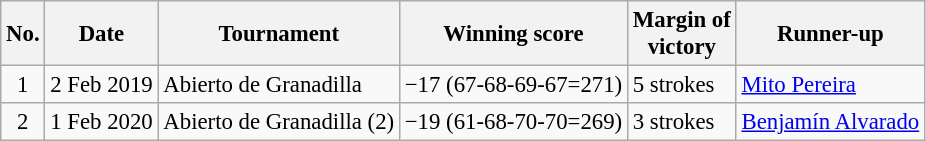<table class="wikitable" style="font-size:95%;">
<tr>
<th>No.</th>
<th>Date</th>
<th>Tournament</th>
<th>Winning score</th>
<th>Margin of<br>victory</th>
<th>Runner-up</th>
</tr>
<tr>
<td align=center>1</td>
<td align=right>2 Feb 2019</td>
<td>Abierto de Granadilla</td>
<td>−17 (67-68-69-67=271)</td>
<td>5 strokes</td>
<td> <a href='#'>Mito Pereira</a></td>
</tr>
<tr>
<td align=center>2</td>
<td align=right>1 Feb 2020</td>
<td>Abierto de Granadilla (2)</td>
<td>−19 (61-68-70-70=269)</td>
<td>3 strokes</td>
<td> <a href='#'>Benjamín Alvarado</a></td>
</tr>
</table>
